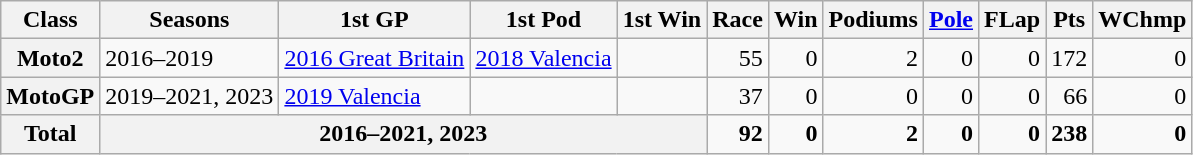<table class="wikitable" style=text-align:right;">
<tr>
<th>Class</th>
<th>Seasons</th>
<th>1st GP</th>
<th>1st Pod</th>
<th>1st Win</th>
<th>Race</th>
<th>Win</th>
<th>Podiums</th>
<th><a href='#'>Pole</a></th>
<th>FLap</th>
<th>Pts</th>
<th>WChmp</th>
</tr>
<tr>
<th>Moto2</th>
<td style="text-align:left;">2016–2019</td>
<td style="text-align:left;"><a href='#'>2016 Great Britain</a></td>
<td style="text-align:left;"><a href='#'>2018 Valencia</a></td>
<td></td>
<td>55</td>
<td>0</td>
<td>2</td>
<td>0</td>
<td>0</td>
<td>172</td>
<td>0</td>
</tr>
<tr>
<th>MotoGP</th>
<td style="text-align:left;">2019–2021, 2023</td>
<td style="text-align:left;"><a href='#'>2019 Valencia</a></td>
<td style="text-align:left;"></td>
<td></td>
<td>37</td>
<td>0</td>
<td>0</td>
<td>0</td>
<td>0</td>
<td>66</td>
<td>0</td>
</tr>
<tr>
<th>Total</th>
<th colspan="4">2016–2021, 2023</th>
<td><strong>92</strong></td>
<td><strong>0</strong></td>
<td><strong>2</strong></td>
<td><strong>0</strong></td>
<td><strong>0</strong></td>
<td><strong>238</strong></td>
<td><strong>0</strong></td>
</tr>
</table>
